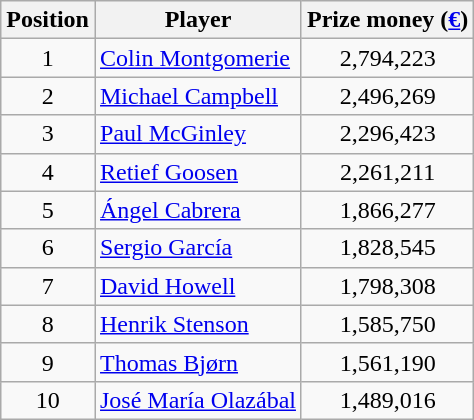<table class="wikitable">
<tr>
<th>Position</th>
<th>Player</th>
<th>Prize money (<a href='#'>€</a>)</th>
</tr>
<tr>
<td align=center>1</td>
<td> <a href='#'>Colin Montgomerie</a></td>
<td align=center>2,794,223</td>
</tr>
<tr>
<td align=center>2</td>
<td> <a href='#'>Michael Campbell</a></td>
<td align=center>2,496,269</td>
</tr>
<tr>
<td align=center>3</td>
<td> <a href='#'>Paul McGinley</a></td>
<td align=center>2,296,423</td>
</tr>
<tr>
<td align=center>4</td>
<td> <a href='#'>Retief Goosen</a></td>
<td align=center>2,261,211</td>
</tr>
<tr>
<td align=center>5</td>
<td> <a href='#'>Ángel Cabrera</a></td>
<td align=center>1,866,277</td>
</tr>
<tr>
<td align=center>6</td>
<td> <a href='#'>Sergio García</a></td>
<td align=center>1,828,545</td>
</tr>
<tr>
<td align=center>7</td>
<td> <a href='#'>David Howell</a></td>
<td align=center>1,798,308</td>
</tr>
<tr>
<td align=center>8</td>
<td> <a href='#'>Henrik Stenson</a></td>
<td align=center>1,585,750</td>
</tr>
<tr>
<td align=center>9</td>
<td> <a href='#'>Thomas Bjørn</a></td>
<td align=center>1,561,190</td>
</tr>
<tr>
<td align=center>10</td>
<td> <a href='#'>José María Olazábal</a></td>
<td align=center>1,489,016</td>
</tr>
</table>
